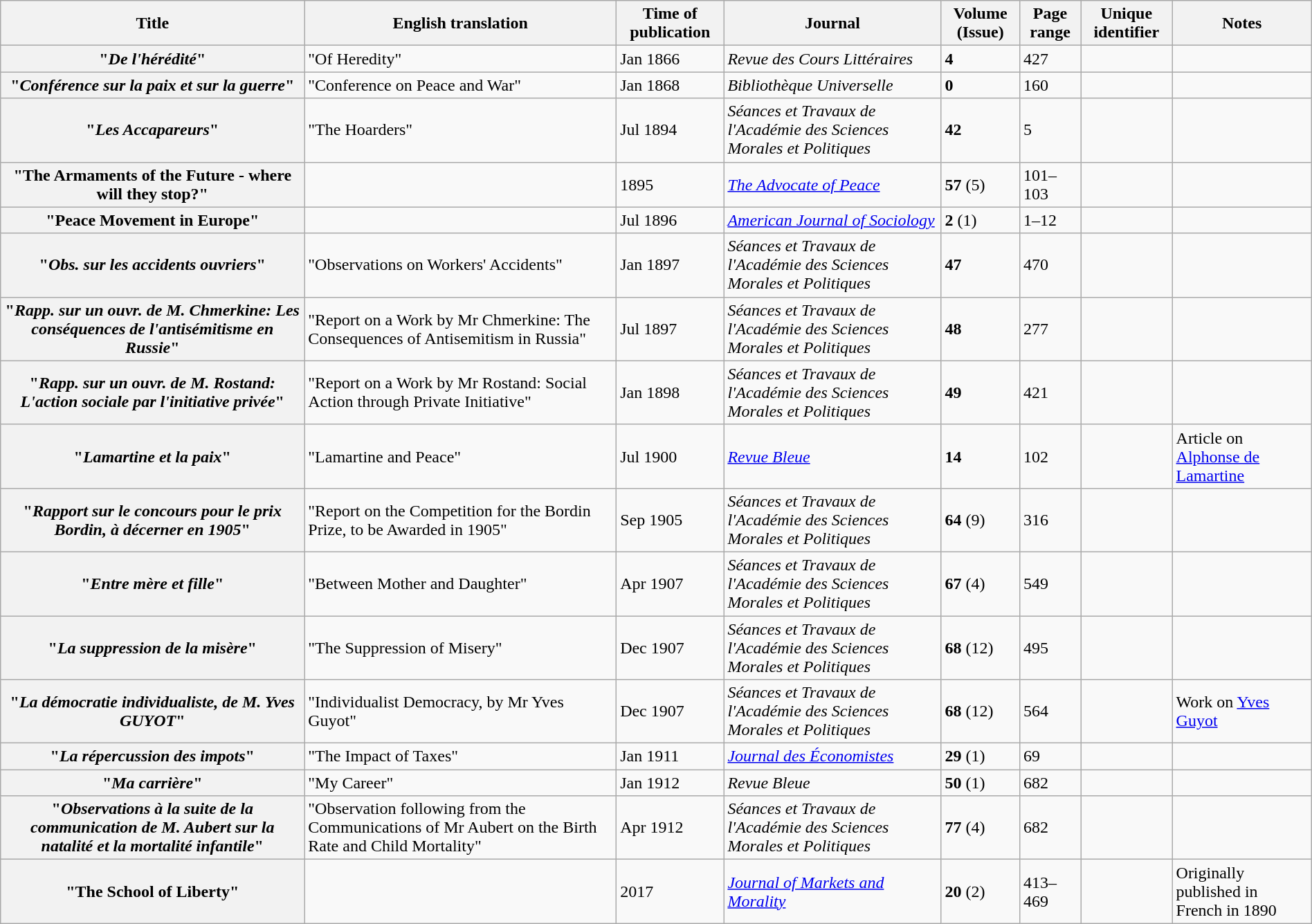<table class="wikitable sortable plainrowheaders" style="margin-right: 0;">
<tr>
<th scope="col" class="unsortable">Title</th>
<th scope="col" class="unsortable">English translation</th>
<th scope="col">Time of publication</th>
<th scope="col" class="unsortable">Journal</th>
<th scope="col" class="unsortable">Volume (Issue)</th>
<th scope="col" class="unsortable">Page range</th>
<th scope="col" class="unsortable">Unique identifier</th>
<th scope="col" class="unsortable">Notes</th>
</tr>
<tr>
<th scope="row">"<em>De l'hérédité</em>"</th>
<td>"Of Heredity"</td>
<td>Jan 1866</td>
<td><em>Revue des Cours Littéraires</em></td>
<td><strong>4</strong></td>
<td>427</td>
<td></td>
<td></td>
</tr>
<tr>
<th scope="row">"<em>Conférence sur la paix et sur la guerre</em>"</th>
<td>"Conference on Peace and War"</td>
<td>Jan 1868</td>
<td><em>Bibliothèque Universelle</em></td>
<td><strong>0</strong></td>
<td>160</td>
<td></td>
<td></td>
</tr>
<tr>
<th scope="row">"<em>Les Accapareurs</em>"</th>
<td>"The Hoarders"</td>
<td>Jul 1894</td>
<td><em>Séances et Travaux de l'Académie des Sciences Morales et Politiques</em></td>
<td><strong>42</strong></td>
<td>5</td>
<td></td>
<td></td>
</tr>
<tr>
<th scope="row">"The Armaments of the Future - where will they stop?"</th>
<td></td>
<td>1895</td>
<td><em><a href='#'>The Advocate of Peace</a></em></td>
<td><strong>57</strong> (5)</td>
<td>101–103</td>
<td></td>
<td></td>
</tr>
<tr>
<th scope="row">"Peace Movement in Europe"</th>
<td></td>
<td>Jul 1896</td>
<td><em><a href='#'>American Journal of Sociology</a></em></td>
<td><strong>2</strong> (1)</td>
<td>1–12</td>
<td></td>
<td></td>
</tr>
<tr>
<th scope="row">"<em>Obs. sur les accidents ouvriers</em>"</th>
<td>"Observations on Workers' Accidents"</td>
<td>Jan 1897</td>
<td><em>Séances et Travaux de l'Académie des Sciences Morales et Politiques</em></td>
<td><strong>47</strong></td>
<td>470</td>
<td></td>
<td></td>
</tr>
<tr>
<th scope="row">"<em>Rapp. sur un ouvr. de M. Chmerkine: Les conséquences de l'antisémitisme en Russie</em>"</th>
<td>"Report on a Work by Mr Chmerkine: The Consequences of Antisemitism in Russia"</td>
<td>Jul 1897</td>
<td><em>Séances et Travaux de l'Académie des Sciences Morales et Politiques</em></td>
<td><strong>48</strong></td>
<td>277</td>
<td></td>
<td></td>
</tr>
<tr>
<th scope="row">"<em>Rapp. sur un ouvr. de M. Rostand: L'action sociale par l'initiative privée</em>"</th>
<td>"Report on a Work by Mr Rostand: Social Action through Private Initiative"</td>
<td>Jan 1898</td>
<td><em>Séances et Travaux de l'Académie des Sciences Morales et Politiques</em></td>
<td><strong>49</strong></td>
<td>421</td>
<td></td>
<td></td>
</tr>
<tr>
<th scope="row">"<em>Lamartine et la paix</em>"</th>
<td>"Lamartine and Peace"</td>
<td>Jul 1900</td>
<td><em><a href='#'>Revue Bleue</a></em></td>
<td><strong>14</strong></td>
<td>102</td>
<td></td>
<td>Article on <a href='#'>Alphonse de Lamartine</a></td>
</tr>
<tr>
<th scope="row">"<em>Rapport sur le concours pour le prix Bordin, à décerner en 1905</em>"</th>
<td>"Report on the Competition for the Bordin Prize, to be Awarded in 1905"</td>
<td>Sep 1905</td>
<td><em>Séances et Travaux de l'Académie des Sciences Morales et Politiques</em></td>
<td><strong>64</strong> (9)</td>
<td>316</td>
<td></td>
<td></td>
</tr>
<tr>
<th scope="row">"<em>Entre mère et fille</em>"</th>
<td>"Between Mother and Daughter"</td>
<td>Apr 1907</td>
<td><em>Séances et Travaux de l'Académie des Sciences Morales et Politiques</em></td>
<td><strong>67</strong> (4)</td>
<td>549</td>
<td></td>
<td></td>
</tr>
<tr>
<th scope="row">"<em>La suppression de la misère</em>"</th>
<td>"The Suppression of Misery"</td>
<td>Dec 1907</td>
<td><em>Séances et Travaux de l'Académie des Sciences Morales et Politiques</em></td>
<td><strong>68</strong> (12)</td>
<td>495</td>
<td></td>
<td></td>
</tr>
<tr>
<th scope="row">"<em>La démocratie individualiste, de M. Yves GUYOT</em>"</th>
<td>"Individualist Democracy, by Mr Yves Guyot"</td>
<td>Dec 1907</td>
<td><em>Séances et Travaux de l'Académie des Sciences Morales et Politiques</em></td>
<td><strong>68</strong> (12)</td>
<td>564</td>
<td></td>
<td>Work on <a href='#'>Yves Guyot</a></td>
</tr>
<tr>
<th scope="row">"<em>La répercussion des impots</em>"</th>
<td>"The Impact of Taxes"</td>
<td>Jan 1911</td>
<td><em><a href='#'>Journal des Économistes</a></em></td>
<td><strong>29</strong> (1)</td>
<td>69</td>
<td></td>
<td></td>
</tr>
<tr>
<th scope="row">"<em>Ma carrière</em>"</th>
<td>"My Career"</td>
<td>Jan 1912</td>
<td><em>Revue Bleue</em></td>
<td><strong>50</strong> (1)</td>
<td>682</td>
<td></td>
<td></td>
</tr>
<tr>
<th scope="row">"<em>Observations à la suite de la communication de M. Aubert sur la natalité et la mortalité infantile</em>"</th>
<td>"Observation following from the Communications of Mr Aubert on the Birth Rate and Child Mortality"</td>
<td>Apr 1912</td>
<td><em>Séances et Travaux de l'Académie des Sciences Morales et Politiques</em></td>
<td><strong>77</strong> (4)</td>
<td>682</td>
<td></td>
<td></td>
</tr>
<tr>
<th scope="row">"The School of Liberty"</th>
<td></td>
<td>2017</td>
<td><em><a href='#'>Journal of Markets and Morality</a></em></td>
<td><strong>20</strong> (2)</td>
<td>413–469</td>
<td></td>
<td>Originally published in French in 1890</td>
</tr>
</table>
